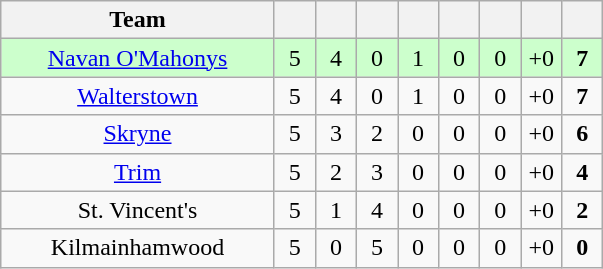<table class="wikitable" style="text-align:center">
<tr>
<th style="width:175px;">Team</th>
<th width="20"></th>
<th width="20"></th>
<th width="20"></th>
<th width="20"></th>
<th width="20"></th>
<th width="20"></th>
<th width="20"></th>
<th width="20"></th>
</tr>
<tr style="background:#cfc;">
<td><a href='#'>Navan O'Mahonys</a></td>
<td>5</td>
<td>4</td>
<td>0</td>
<td>1</td>
<td>0</td>
<td>0</td>
<td>+0</td>
<td><strong>7</strong></td>
</tr>
<tr>
<td><a href='#'>Walterstown</a></td>
<td>5</td>
<td>4</td>
<td>0</td>
<td>1</td>
<td>0</td>
<td>0</td>
<td>+0</td>
<td><strong>7</strong></td>
</tr>
<tr>
<td><a href='#'>Skryne</a></td>
<td>5</td>
<td>3</td>
<td>2</td>
<td>0</td>
<td>0</td>
<td>0</td>
<td>+0</td>
<td><strong>6</strong></td>
</tr>
<tr>
<td><a href='#'>Trim</a></td>
<td>5</td>
<td>2</td>
<td>3</td>
<td>0</td>
<td>0</td>
<td>0</td>
<td>+0</td>
<td><strong>4</strong></td>
</tr>
<tr>
<td>St. Vincent's</td>
<td>5</td>
<td>1</td>
<td>4</td>
<td>0</td>
<td>0</td>
<td>0</td>
<td>+0</td>
<td><strong>2</strong></td>
</tr>
<tr>
<td>Kilmainhamwood</td>
<td>5</td>
<td>0</td>
<td>5</td>
<td>0</td>
<td>0</td>
<td>0</td>
<td>+0</td>
<td><strong>0</strong></td>
</tr>
</table>
